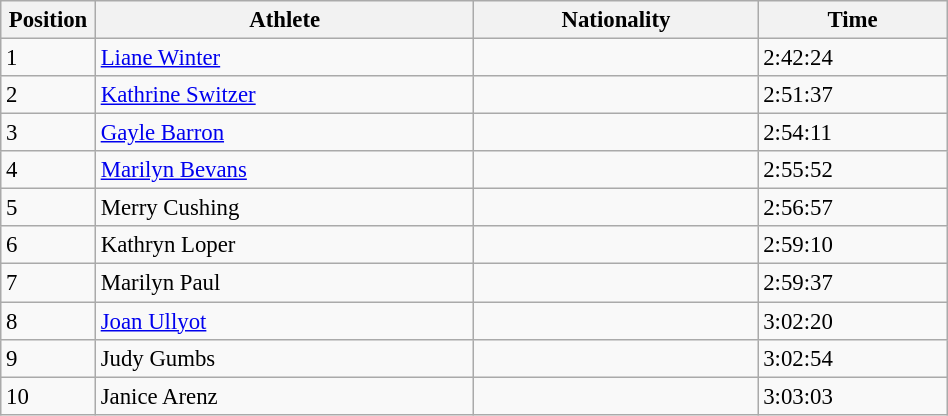<table class="wikitable sortable"  style="font-size:95%; width:50%;">
<tr>
<th style="width:10%;">Position</th>
<th style="width:40%;">Athlete</th>
<th style="width:30%;">Nationality</th>
<th style="width:20%;">Time</th>
</tr>
<tr>
<td>1</td>
<td><a href='#'>Liane Winter</a></td>
<td></td>
<td>2:42:24</td>
</tr>
<tr>
<td>2</td>
<td><a href='#'>Kathrine Switzer</a></td>
<td></td>
<td>2:51:37</td>
</tr>
<tr>
<td>3</td>
<td><a href='#'>Gayle Barron</a></td>
<td></td>
<td>2:54:11</td>
</tr>
<tr>
<td>4</td>
<td><a href='#'>Marilyn Bevans</a></td>
<td></td>
<td>2:55:52</td>
</tr>
<tr>
<td>5</td>
<td>Merry Cushing</td>
<td></td>
<td>2:56:57</td>
</tr>
<tr>
<td>6</td>
<td>Kathryn Loper</td>
<td></td>
<td>2:59:10</td>
</tr>
<tr>
<td>7</td>
<td>Marilyn Paul</td>
<td></td>
<td>2:59:37</td>
</tr>
<tr>
<td>8</td>
<td><a href='#'>Joan Ullyot</a></td>
<td></td>
<td>3:02:20</td>
</tr>
<tr>
<td>9</td>
<td>Judy Gumbs</td>
<td></td>
<td>3:02:54</td>
</tr>
<tr>
<td>10</td>
<td>Janice Arenz</td>
<td></td>
<td>3:03:03</td>
</tr>
</table>
